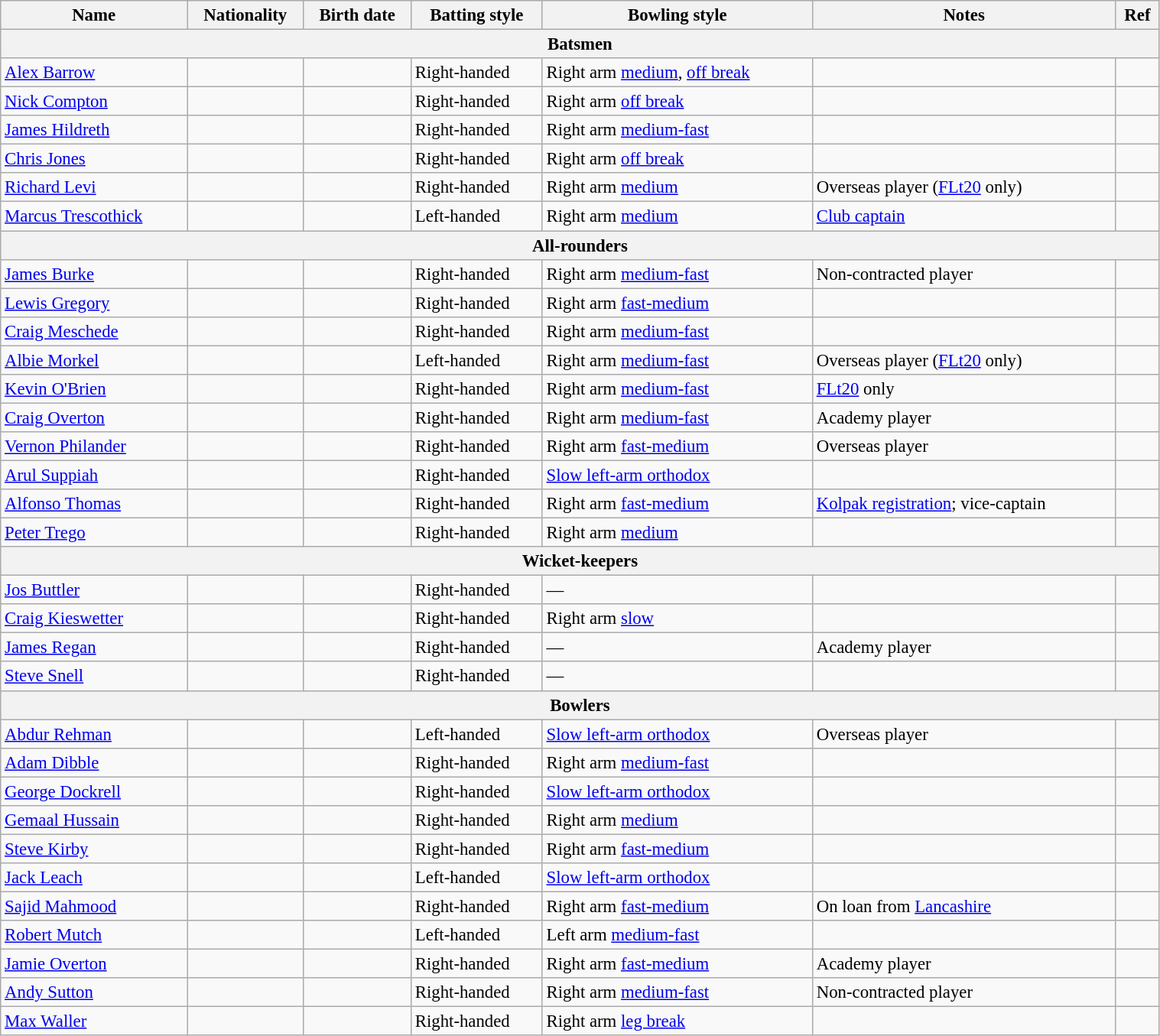<table class="wikitable"  style="font-size:95%; width:80%;">
<tr>
<th>Name</th>
<th>Nationality</th>
<th>Birth date</th>
<th>Batting style</th>
<th>Bowling style</th>
<th>Notes</th>
<th>Ref</th>
</tr>
<tr>
<th colspan="7">Batsmen</th>
</tr>
<tr>
<td><a href='#'>Alex Barrow</a></td>
<td></td>
<td></td>
<td>Right-handed</td>
<td>Right arm <a href='#'>medium</a>, <a href='#'>off break</a></td>
<td></td>
<td></td>
</tr>
<tr>
<td><a href='#'>Nick Compton</a></td>
<td></td>
<td></td>
<td>Right-handed</td>
<td>Right arm <a href='#'>off break</a></td>
<td></td>
<td></td>
</tr>
<tr>
<td><a href='#'>James Hildreth</a></td>
<td></td>
<td></td>
<td>Right-handed</td>
<td>Right arm <a href='#'>medium-fast</a></td>
<td></td>
<td></td>
</tr>
<tr>
<td><a href='#'>Chris Jones</a></td>
<td></td>
<td></td>
<td>Right-handed</td>
<td>Right arm <a href='#'>off break</a></td>
<td></td>
<td></td>
</tr>
<tr>
<td><a href='#'>Richard Levi</a></td>
<td></td>
<td></td>
<td>Right-handed</td>
<td>Right arm <a href='#'>medium</a></td>
<td>Overseas player (<a href='#'>FLt20</a> only)</td>
<td></td>
</tr>
<tr>
<td><a href='#'>Marcus Trescothick</a></td>
<td></td>
<td></td>
<td>Left-handed</td>
<td>Right arm <a href='#'>medium</a></td>
<td><a href='#'>Club captain</a></td>
<td></td>
</tr>
<tr>
<th colspan="7">All-rounders</th>
</tr>
<tr>
<td><a href='#'>James Burke</a></td>
<td></td>
<td></td>
<td>Right-handed</td>
<td>Right arm <a href='#'>medium-fast</a></td>
<td>Non-contracted player</td>
<td></td>
</tr>
<tr>
<td><a href='#'>Lewis Gregory</a></td>
<td></td>
<td></td>
<td>Right-handed</td>
<td>Right arm <a href='#'>fast-medium</a></td>
<td></td>
<td></td>
</tr>
<tr>
<td><a href='#'>Craig Meschede</a></td>
<td></td>
<td></td>
<td>Right-handed</td>
<td>Right arm <a href='#'>medium-fast</a></td>
<td></td>
<td></td>
</tr>
<tr>
<td><a href='#'>Albie Morkel</a></td>
<td></td>
<td></td>
<td>Left-handed</td>
<td>Right arm <a href='#'>medium-fast</a></td>
<td>Overseas player (<a href='#'>FLt20</a> only)</td>
<td></td>
</tr>
<tr>
<td><a href='#'>Kevin O'Brien</a></td>
<td></td>
<td></td>
<td>Right-handed</td>
<td>Right arm <a href='#'>medium-fast</a></td>
<td><a href='#'>FLt20</a> only</td>
<td></td>
</tr>
<tr>
<td><a href='#'>Craig Overton</a></td>
<td></td>
<td></td>
<td>Right-handed</td>
<td>Right arm <a href='#'>medium-fast</a></td>
<td>Academy player</td>
<td></td>
</tr>
<tr>
<td><a href='#'>Vernon Philander</a></td>
<td></td>
<td></td>
<td>Right-handed</td>
<td>Right arm <a href='#'>fast-medium</a></td>
<td>Overseas player</td>
<td></td>
</tr>
<tr>
<td><a href='#'>Arul Suppiah</a></td>
<td></td>
<td></td>
<td>Right-handed</td>
<td><a href='#'>Slow left-arm orthodox</a></td>
<td></td>
<td></td>
</tr>
<tr>
<td><a href='#'>Alfonso Thomas</a></td>
<td></td>
<td></td>
<td>Right-handed</td>
<td>Right arm <a href='#'>fast-medium</a></td>
<td><a href='#'>Kolpak registration</a>; vice-captain</td>
<td></td>
</tr>
<tr>
<td><a href='#'>Peter Trego</a></td>
<td></td>
<td></td>
<td>Right-handed</td>
<td>Right arm <a href='#'>medium</a></td>
<td></td>
<td></td>
</tr>
<tr>
<th colspan="7">Wicket-keepers</th>
</tr>
<tr>
<td><a href='#'>Jos Buttler</a></td>
<td></td>
<td></td>
<td>Right-handed</td>
<td>—</td>
<td></td>
<td></td>
</tr>
<tr>
<td><a href='#'>Craig Kieswetter</a></td>
<td></td>
<td></td>
<td>Right-handed</td>
<td>Right arm <a href='#'>slow</a></td>
<td></td>
<td></td>
</tr>
<tr>
<td><a href='#'>James Regan</a></td>
<td></td>
<td></td>
<td>Right-handed</td>
<td>—</td>
<td>Academy player</td>
<td></td>
</tr>
<tr>
<td><a href='#'>Steve Snell</a></td>
<td></td>
<td></td>
<td>Right-handed</td>
<td>—</td>
<td></td>
<td></td>
</tr>
<tr>
<th colspan="7">Bowlers</th>
</tr>
<tr>
<td><a href='#'>Abdur Rehman</a></td>
<td></td>
<td></td>
<td>Left-handed</td>
<td><a href='#'>Slow left-arm orthodox</a></td>
<td>Overseas player</td>
<td></td>
</tr>
<tr>
<td><a href='#'>Adam Dibble</a></td>
<td></td>
<td></td>
<td>Right-handed</td>
<td>Right arm <a href='#'>medium-fast</a></td>
<td></td>
<td></td>
</tr>
<tr>
<td><a href='#'>George Dockrell</a></td>
<td></td>
<td></td>
<td>Right-handed</td>
<td><a href='#'>Slow left-arm orthodox</a></td>
<td></td>
<td></td>
</tr>
<tr>
<td><a href='#'>Gemaal Hussain</a></td>
<td></td>
<td></td>
<td>Right-handed</td>
<td>Right arm <a href='#'>medium</a></td>
<td></td>
<td></td>
</tr>
<tr>
<td><a href='#'>Steve Kirby</a></td>
<td></td>
<td></td>
<td>Right-handed</td>
<td>Right arm <a href='#'>fast-medium</a></td>
<td></td>
<td></td>
</tr>
<tr>
<td><a href='#'>Jack Leach</a></td>
<td></td>
<td></td>
<td>Left-handed</td>
<td><a href='#'>Slow left-arm orthodox</a></td>
<td></td>
<td></td>
</tr>
<tr>
<td><a href='#'>Sajid Mahmood</a></td>
<td></td>
<td></td>
<td>Right-handed</td>
<td>Right arm <a href='#'>fast-medium</a></td>
<td>On loan from <a href='#'>Lancashire</a></td>
<td></td>
</tr>
<tr>
<td><a href='#'>Robert Mutch</a></td>
<td></td>
<td></td>
<td>Left-handed</td>
<td>Left arm <a href='#'>medium-fast</a></td>
<td></td>
<td></td>
</tr>
<tr>
<td><a href='#'>Jamie Overton</a></td>
<td></td>
<td></td>
<td>Right-handed</td>
<td>Right arm <a href='#'>fast-medium</a></td>
<td>Academy player</td>
<td></td>
</tr>
<tr>
<td><a href='#'>Andy Sutton</a></td>
<td></td>
<td></td>
<td>Right-handed</td>
<td>Right arm <a href='#'>medium-fast</a></td>
<td>Non-contracted player</td>
<td></td>
</tr>
<tr>
<td><a href='#'>Max Waller</a></td>
<td></td>
<td></td>
<td>Right-handed</td>
<td>Right arm <a href='#'>leg break</a></td>
<td></td>
<td></td>
</tr>
</table>
